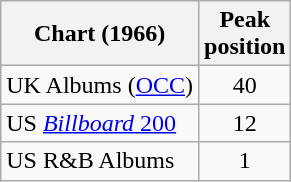<table class="wikitable sortable plainrowheaders" style="text-align:center;">
<tr>
<th scope="col">Chart (1966)</th>
<th scope="col">Peak<br> position</th>
</tr>
<tr>
<td align="left">UK Albums (<a href='#'>OCC</a>)</td>
<td>40</td>
</tr>
<tr>
<td align="left">US <a href='#'><em>Billboard</em> 200</a></td>
<td>12</td>
</tr>
<tr>
<td align="left">US R&B Albums</td>
<td>1</td>
</tr>
</table>
